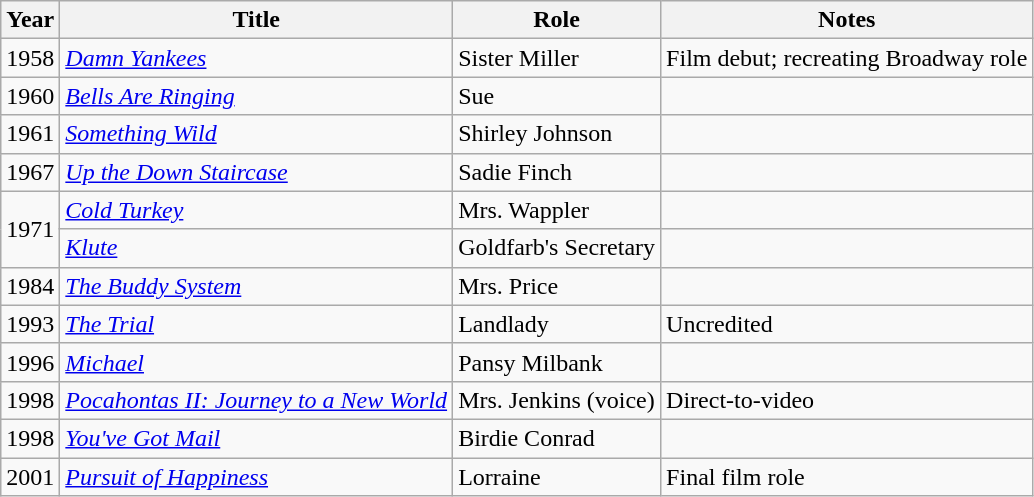<table class="wikitable sortable">
<tr>
<th>Year</th>
<th>Title</th>
<th>Role</th>
<th class="unsortable">Notes</th>
</tr>
<tr>
<td>1958</td>
<td><em><a href='#'>Damn Yankees</a></em></td>
<td>Sister Miller</td>
<td>Film debut; recreating Broadway role</td>
</tr>
<tr>
<td>1960</td>
<td><em><a href='#'>Bells Are Ringing</a></em></td>
<td>Sue</td>
<td></td>
</tr>
<tr>
<td>1961</td>
<td><em><a href='#'>Something Wild</a></em></td>
<td>Shirley Johnson</td>
<td></td>
</tr>
<tr>
<td>1967</td>
<td><em><a href='#'>Up the Down Staircase</a></em></td>
<td>Sadie Finch</td>
<td></td>
</tr>
<tr>
<td rowspan="2">1971</td>
<td><em><a href='#'>Cold Turkey</a></em></td>
<td>Mrs. Wappler</td>
<td></td>
</tr>
<tr>
<td><em><a href='#'>Klute</a></em></td>
<td>Goldfarb's Secretary</td>
<td></td>
</tr>
<tr>
<td>1984</td>
<td><em><a href='#'>The Buddy System</a></em></td>
<td>Mrs. Price</td>
<td></td>
</tr>
<tr>
<td>1993</td>
<td><em><a href='#'>The Trial</a></em></td>
<td>Landlady</td>
<td>Uncredited</td>
</tr>
<tr>
<td>1996</td>
<td><em><a href='#'>Michael</a></em></td>
<td>Pansy Milbank</td>
<td></td>
</tr>
<tr>
<td>1998</td>
<td><em><a href='#'>Pocahontas II: Journey to a New World</a></em></td>
<td>Mrs. Jenkins (voice)</td>
<td>Direct-to-video</td>
</tr>
<tr>
<td>1998</td>
<td><em><a href='#'>You've Got Mail</a></em></td>
<td>Birdie Conrad</td>
<td></td>
</tr>
<tr>
<td>2001</td>
<td><em><a href='#'>Pursuit of Happiness</a></em></td>
<td>Lorraine</td>
<td>Final film role</td>
</tr>
</table>
